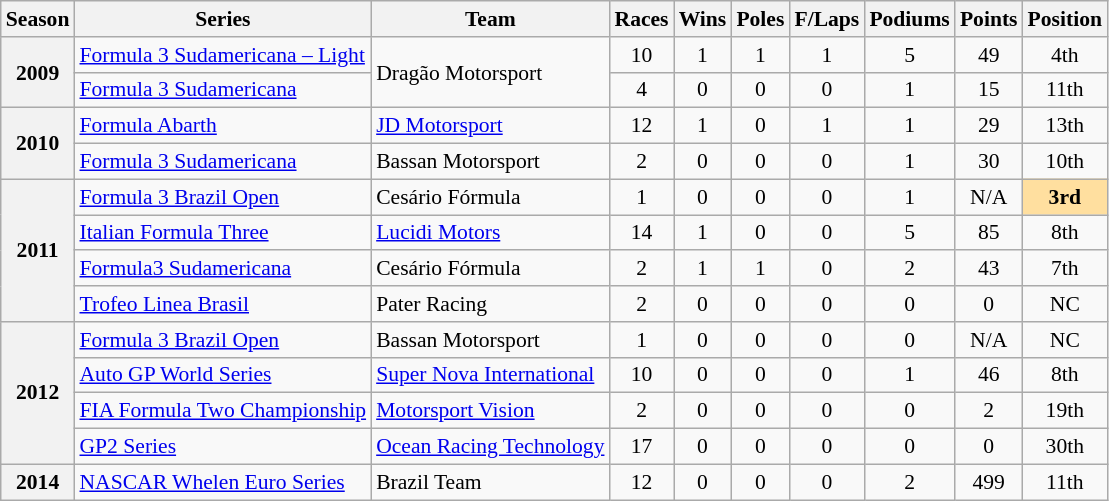<table class="wikitable" style="font-size: 90%; text-align:center">
<tr>
<th>Season</th>
<th>Series</th>
<th>Team</th>
<th>Races</th>
<th>Wins</th>
<th>Poles</th>
<th>F/Laps</th>
<th>Podiums</th>
<th>Points</th>
<th>Position</th>
</tr>
<tr>
<th rowspan=2>2009</th>
<td align=left><a href='#'>Formula 3 Sudamericana – Light</a></td>
<td align=left rowspan=2>Dragão Motorsport</td>
<td>10</td>
<td>1</td>
<td>1</td>
<td>1</td>
<td>5</td>
<td>49</td>
<td>4th</td>
</tr>
<tr>
<td align=left><a href='#'>Formula 3 Sudamericana</a></td>
<td>4</td>
<td>0</td>
<td>0</td>
<td>0</td>
<td>1</td>
<td>15</td>
<td>11th</td>
</tr>
<tr>
<th rowspan=2>2010</th>
<td align=left><a href='#'>Formula Abarth</a></td>
<td align=left><a href='#'>JD Motorsport</a></td>
<td>12</td>
<td>1</td>
<td>0</td>
<td>1</td>
<td>1</td>
<td>29</td>
<td>13th</td>
</tr>
<tr>
<td align=left><a href='#'>Formula 3 Sudamericana</a></td>
<td align=left>Bassan Motorsport</td>
<td>2</td>
<td>0</td>
<td>0</td>
<td>0</td>
<td>1</td>
<td>30</td>
<td>10th</td>
</tr>
<tr>
<th rowspan=4>2011</th>
<td align=left><a href='#'>Formula 3 Brazil Open</a></td>
<td align=left>Cesário Fórmula</td>
<td>1</td>
<td>0</td>
<td>0</td>
<td>0</td>
<td>1</td>
<td>N/A</td>
<td style="background:#FFDF9F;"><strong>3rd</strong></td>
</tr>
<tr>
<td align=left><a href='#'>Italian Formula Three</a></td>
<td align=left><a href='#'>Lucidi Motors</a></td>
<td>14</td>
<td>1</td>
<td>0</td>
<td>0</td>
<td>5</td>
<td>85</td>
<td>8th</td>
</tr>
<tr>
<td align=left><a href='#'>Formula3 Sudamericana</a></td>
<td align=left>Cesário Fórmula</td>
<td>2</td>
<td>1</td>
<td>1</td>
<td>0</td>
<td>2</td>
<td>43</td>
<td>7th</td>
</tr>
<tr>
<td align=left><a href='#'>Trofeo Linea Brasil</a></td>
<td align=left>Pater Racing</td>
<td>2</td>
<td>0</td>
<td>0</td>
<td>0</td>
<td>0</td>
<td>0</td>
<td>NC</td>
</tr>
<tr>
<th rowspan=4>2012</th>
<td align=left><a href='#'>Formula 3 Brazil Open</a></td>
<td align=left>Bassan Motorsport</td>
<td>1</td>
<td>0</td>
<td>0</td>
<td>0</td>
<td>0</td>
<td>N/A</td>
<td>NC</td>
</tr>
<tr>
<td align=left><a href='#'>Auto GP World Series</a></td>
<td align=left><a href='#'>Super Nova International</a></td>
<td>10</td>
<td>0</td>
<td>0</td>
<td>0</td>
<td>1</td>
<td>46</td>
<td>8th</td>
</tr>
<tr>
<td align=left><a href='#'>FIA Formula Two Championship</a></td>
<td align=left><a href='#'>Motorsport Vision</a></td>
<td>2</td>
<td>0</td>
<td>0</td>
<td>0</td>
<td>0</td>
<td>2</td>
<td>19th</td>
</tr>
<tr>
<td align=left><a href='#'>GP2 Series</a></td>
<td align=left><a href='#'>Ocean Racing Technology</a></td>
<td>17</td>
<td>0</td>
<td>0</td>
<td>0</td>
<td>0</td>
<td>0</td>
<td>30th</td>
</tr>
<tr>
<th>2014</th>
<td align=left><a href='#'>NASCAR Whelen Euro Series</a></td>
<td align=left>Brazil Team</td>
<td>12</td>
<td>0</td>
<td>0</td>
<td>0</td>
<td>2</td>
<td>499</td>
<td>11th</td>
</tr>
</table>
